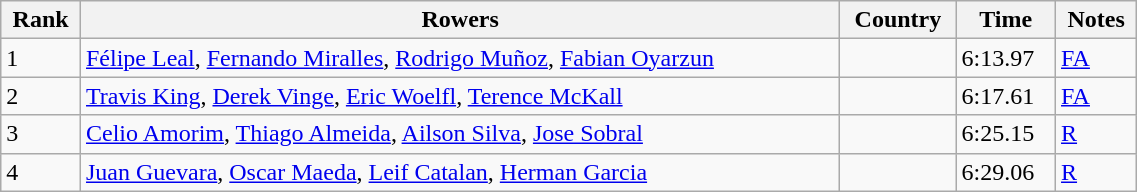<table class="wikitable" width=60%>
<tr>
<th>Rank</th>
<th>Rowers</th>
<th>Country</th>
<th>Time</th>
<th>Notes</th>
</tr>
<tr>
<td>1</td>
<td><a href='#'>Félipe Leal</a>, <a href='#'>Fernando Miralles</a>, <a href='#'>Rodrigo Muñoz</a>, <a href='#'>Fabian Oyarzun</a></td>
<td></td>
<td>6:13.97</td>
<td><a href='#'>FA</a></td>
</tr>
<tr>
<td>2</td>
<td><a href='#'>Travis King</a>, <a href='#'>Derek Vinge</a>, <a href='#'>Eric Woelfl</a>, <a href='#'>Terence McKall</a></td>
<td></td>
<td>6:17.61</td>
<td><a href='#'>FA</a></td>
</tr>
<tr>
<td>3</td>
<td><a href='#'>Celio Amorim</a>, <a href='#'>Thiago Almeida</a>, <a href='#'>Ailson Silva</a>, <a href='#'>Jose Sobral</a></td>
<td></td>
<td>6:25.15</td>
<td><a href='#'>R</a></td>
</tr>
<tr>
<td>4</td>
<td><a href='#'>Juan Guevara</a>, <a href='#'>Oscar Maeda</a>, <a href='#'>Leif Catalan</a>, <a href='#'>Herman Garcia</a></td>
<td></td>
<td>6:29.06</td>
<td><a href='#'>R</a></td>
</tr>
</table>
